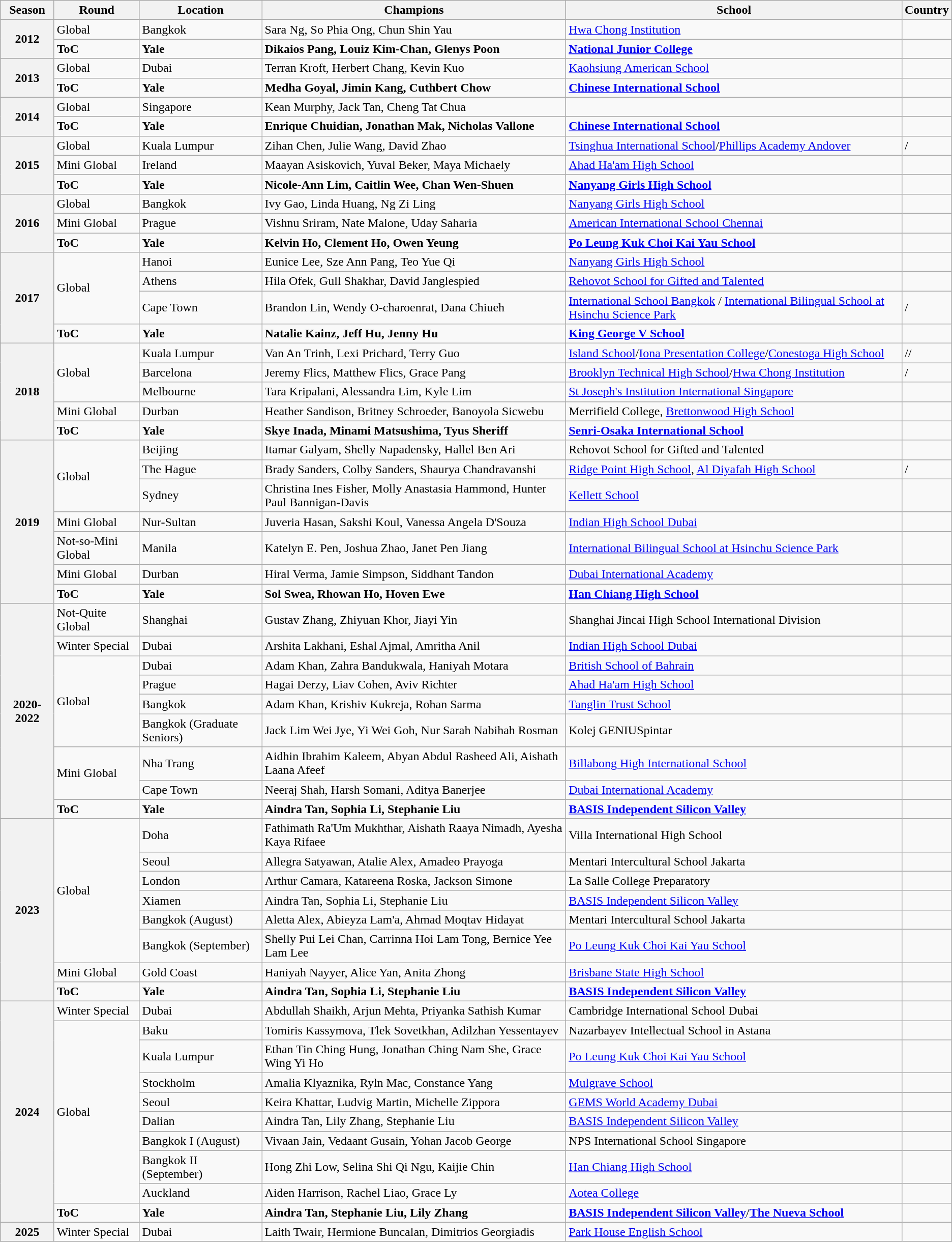<table class="wikitable mw-collapsible">
<tr>
<th>Season</th>
<th>Round</th>
<th>Location</th>
<th>Champions</th>
<th>School</th>
<th>Country</th>
</tr>
<tr>
<th rowspan="2">2012</th>
<td>Global</td>
<td>Bangkok</td>
<td>Sara Ng, So Phia Ong, Chun Shin Yau</td>
<td><a href='#'>Hwa Chong Institution</a></td>
<td></td>
</tr>
<tr>
<td><strong>ToC</strong></td>
<td><strong>Yale</strong></td>
<td><strong>Dikaios Pang, Louiz Kim-Chan, Glenys Poon</strong></td>
<td><strong><a href='#'>National Junior College</a></strong></td>
<td><strong></strong></td>
</tr>
<tr>
<th rowspan="2">2013</th>
<td>Global</td>
<td>Dubai</td>
<td>Terran Kroft, Herbert Chang, Kevin Kuo</td>
<td><a href='#'>Kaohsiung American School</a></td>
<td></td>
</tr>
<tr>
<td><strong>ToC</strong></td>
<td><strong>Yale</strong></td>
<td><strong>Medha Goyal, Jimin Kang, Cuthbert Chow</strong></td>
<td><strong><a href='#'>Chinese International School</a></strong></td>
<td><strong></strong></td>
</tr>
<tr>
<th rowspan="2">2014</th>
<td>Global</td>
<td>Singapore</td>
<td>Kean Murphy, Jack Tan, Cheng Tat Chua</td>
<td></td>
<td></td>
</tr>
<tr>
<td><strong>ToC</strong></td>
<td><strong>Yale</strong></td>
<td><strong>Enrique Chuidian, Jonathan Mak, Nicholas Vallone</strong></td>
<td><strong><a href='#'>Chinese International School</a></strong></td>
<td><strong></strong></td>
</tr>
<tr>
<th rowspan="3">2015</th>
<td>Global</td>
<td>Kuala Lumpur</td>
<td>Zihan Chen, Julie Wang, David Zhao</td>
<td><a href='#'>Tsinghua International School</a>/<a href='#'>Phillips Academy Andover</a></td>
<td>/</td>
</tr>
<tr>
<td>Mini Global</td>
<td>Ireland</td>
<td>Maayan Asiskovich, Yuval Beker, Maya Michaely</td>
<td><a href='#'>Ahad Ha'am High School</a></td>
<td></td>
</tr>
<tr>
<td><strong>ToC</strong></td>
<td><strong>Yale</strong></td>
<td><strong>Nicole-Ann Lim, Caitlin Wee, Chan Wen-Shuen</strong></td>
<td><strong><a href='#'>Nanyang Girls High School</a></strong></td>
<td><strong></strong></td>
</tr>
<tr>
<th rowspan="3">2016</th>
<td>Global</td>
<td>Bangkok</td>
<td>Ivy Gao, Linda Huang, Ng Zi Ling</td>
<td><a href='#'>Nanyang Girls High School</a></td>
<td></td>
</tr>
<tr>
<td>Mini Global</td>
<td>Prague</td>
<td>Vishnu Sriram, Nate Malone, Uday Saharia</td>
<td><a href='#'>American International School Chennai</a></td>
<td></td>
</tr>
<tr>
<td><strong>ToC</strong></td>
<td><strong>Yale</strong></td>
<td><strong>Kelvin Ho, Clement Ho, Owen Yeung</strong></td>
<td><strong><a href='#'>Po Leung Kuk Choi Kai Yau School</a></strong></td>
<td><strong></strong></td>
</tr>
<tr>
<th rowspan="4">2017</th>
<td rowspan="3">Global</td>
<td>Hanoi</td>
<td>Eunice Lee, Sze Ann Pang, Teo Yue Qi</td>
<td><a href='#'>Nanyang Girls High School</a></td>
<td></td>
</tr>
<tr>
<td>Athens</td>
<td>Hila Ofek, Gull Shakhar, David Janglespied</td>
<td><a href='#'>Rehovot School for Gifted and Talented</a></td>
<td></td>
</tr>
<tr>
<td>Cape Town</td>
<td>Brandon Lin, Wendy O-charoenrat, Dana Chiueh</td>
<td><a href='#'>International School Bangkok</a> / <a href='#'>International Bilingual School at Hsinchu Science Park</a></td>
<td> / </td>
</tr>
<tr>
<td><strong>ToC</strong></td>
<td><strong>Yale</strong></td>
<td><strong>Natalie Kainz, Jeff Hu, Jenny Hu</strong></td>
<td><a href='#'><strong>King George V School</strong></a></td>
<td><strong></strong></td>
</tr>
<tr>
<th rowspan="5">2018</th>
<td rowspan="3">Global</td>
<td>Kuala Lumpur</td>
<td>Van An Trinh, Lexi Prichard, Terry Guo</td>
<td><a href='#'>Island School</a>/<a href='#'>Iona Presentation College</a>/<a href='#'>Conestoga High School</a></td>
<td>//</td>
</tr>
<tr>
<td>Barcelona</td>
<td>Jeremy Flics, Matthew Flics, Grace Pang</td>
<td><a href='#'>Brooklyn Technical High School</a>/<a href='#'>Hwa Chong Institution</a></td>
<td>/</td>
</tr>
<tr>
<td>Melbourne</td>
<td>Tara Kripalani, Alessandra Lim, Kyle Lim</td>
<td><a href='#'>St Joseph's Institution International Singapore</a></td>
<td></td>
</tr>
<tr>
<td>Mini Global</td>
<td>Durban</td>
<td>Heather Sandison, Britney Schroeder, Banoyola Sicwebu</td>
<td>Merrifield College, <a href='#'>Brettonwood High School</a></td>
<td></td>
</tr>
<tr>
<td><strong>ToC</strong></td>
<td><strong>Yale</strong></td>
<td><strong>Skye Inada, Minami Matsushima, Tyus Sheriff</strong></td>
<td><a href='#'><strong>Senri-Osaka International School</strong></a></td>
<td><strong></strong></td>
</tr>
<tr>
<th rowspan="7">2019</th>
<td rowspan="3">Global</td>
<td>Beijing</td>
<td>Itamar Galyam, Shelly Napadensky, Hallel Ben Ari</td>
<td>Rehovot School for Gifted and Talented</td>
<td></td>
</tr>
<tr>
<td>The Hague</td>
<td>Brady Sanders, Colby Sanders, Shaurya Chandravanshi</td>
<td><a href='#'>Ridge Point High School</a>, <a href='#'>Al Diyafah High School</a></td>
<td>/</td>
</tr>
<tr>
<td>Sydney</td>
<td>Christina Ines Fisher, Molly Anastasia Hammond, Hunter Paul Bannigan-Davis</td>
<td><a href='#'>Kellett School</a></td>
<td></td>
</tr>
<tr>
<td>Mini Global</td>
<td>Nur-Sultan</td>
<td>Juveria Hasan, Sakshi Koul, Vanessa Angela D'Souza</td>
<td><a href='#'>Indian High School Dubai</a></td>
<td></td>
</tr>
<tr>
<td>Not-so-Mini Global</td>
<td>Manila</td>
<td>Katelyn E. Pen, Joshua Zhao, Janet Pen Jiang</td>
<td><a href='#'>International Bilingual School at Hsinchu Science Park</a></td>
<td></td>
</tr>
<tr>
<td>Mini Global</td>
<td>Durban</td>
<td>Hiral Verma, Jamie Simpson, Siddhant Tandon</td>
<td><a href='#'>Dubai International Academy</a></td>
<td></td>
</tr>
<tr>
<td><strong>ToC</strong></td>
<td><strong>Yale</strong></td>
<td><strong>Sol Swea, Rhowan Ho, Hoven Ewe</strong></td>
<td><strong><a href='#'>Han Chiang High School</a></strong></td>
<td><strong></strong></td>
</tr>
<tr>
<th rowspan="9">2020-2022</th>
<td>Not-Quite Global</td>
<td>Shanghai</td>
<td>Gustav Zhang, Zhiyuan Khor, Jiayi Yin</td>
<td>Shanghai Jincai High School International Division</td>
<td></td>
</tr>
<tr>
<td>Winter Special</td>
<td>Dubai</td>
<td>Arshita Lakhani, Eshal Ajmal, Amritha Anil</td>
<td><a href='#'>Indian High School Dubai</a></td>
<td></td>
</tr>
<tr>
<td rowspan="4">Global</td>
<td>Dubai</td>
<td>Adam Khan, Zahra Bandukwala, Haniyah Motara</td>
<td><a href='#'>British School of Bahrain</a></td>
<td></td>
</tr>
<tr>
<td>Prague</td>
<td>Hagai Derzy, Liav Cohen, Aviv Richter</td>
<td><a href='#'>Ahad Ha'am High School</a></td>
<td></td>
</tr>
<tr>
<td>Bangkok</td>
<td>Adam Khan, Krishiv Kukreja, Rohan Sarma</td>
<td><a href='#'>Tanglin Trust School</a></td>
<td></td>
</tr>
<tr>
<td>Bangkok (Graduate Seniors)</td>
<td>Jack Lim Wei Jye, Yi Wei Goh, Nur Sarah Nabihah Rosman</td>
<td>Kolej GENIUSpintar</td>
<td></td>
</tr>
<tr>
<td rowspan="2">Mini Global</td>
<td>Nha Trang</td>
<td>Aidhin Ibrahim Kaleem, Abyan Abdul Rasheed Ali, Aishath Laana Afeef</td>
<td><a href='#'>Billabong High International School</a></td>
<td></td>
</tr>
<tr>
<td>Cape Town</td>
<td>Neeraj Shah, Harsh Somani, Aditya Banerjee</td>
<td><a href='#'>Dubai International Academy</a></td>
<td></td>
</tr>
<tr>
<td><strong>ToC</strong></td>
<td><strong>Yale</strong></td>
<td><strong>Aindra Tan, Sophia Li, Stephanie Liu</strong></td>
<td><strong><a href='#'>BASIS Independent Silicon Valley</a></strong></td>
<td><strong></strong></td>
</tr>
<tr>
<th rowspan="8">2023</th>
<td rowspan="6">Global</td>
<td>Doha</td>
<td>Fathimath Ra'Um Mukhthar, Aishath Raaya Nimadh, Ayesha Kaya Rifaee</td>
<td>Villa International High School</td>
<td></td>
</tr>
<tr>
<td>Seoul</td>
<td>Allegra Satyawan, Atalie Alex, Amadeo Prayoga</td>
<td>Mentari Intercultural School Jakarta</td>
<td></td>
</tr>
<tr>
<td>London</td>
<td>Arthur Camara, Katareena Roska, Jackson Simone</td>
<td>La Salle College Preparatory</td>
<td></td>
</tr>
<tr>
<td>Xiamen</td>
<td>Aindra Tan, Sophia Li, Stephanie Liu</td>
<td><a href='#'>BASIS Independent Silicon Valley</a></td>
<td></td>
</tr>
<tr>
<td>Bangkok (August)</td>
<td>Aletta Alex, Abieyza Lam'a, Ahmad Moqtav Hidayat</td>
<td>Mentari Intercultural School Jakarta</td>
<td></td>
</tr>
<tr>
<td>Bangkok (September)</td>
<td>Shelly Pui Lei Chan, Carrinna Hoi Lam Tong, Bernice Yee Lam Lee</td>
<td><a href='#'>Po Leung Kuk Choi Kai Yau School</a></td>
<td></td>
</tr>
<tr>
<td>Mini Global</td>
<td>Gold Coast</td>
<td>Haniyah Nayyer, Alice Yan, Anita Zhong</td>
<td><a href='#'>Brisbane State High School</a></td>
<td></td>
</tr>
<tr>
<td><strong>ToC</strong></td>
<td><strong>Yale</strong></td>
<td><strong>Aindra Tan, Sophia Li, Stephanie Liu</strong></td>
<td><strong><a href='#'>BASIS Independent Silicon Valley</a></strong></td>
<td><strong></strong></td>
</tr>
<tr>
<th rowspan="10">2024</th>
<td>Winter Special</td>
<td>Dubai</td>
<td>Abdullah Shaikh, Arjun Mehta, Priyanka Sathish Kumar</td>
<td>Cambridge International School Dubai</td>
<td></td>
</tr>
<tr>
<td rowspan="8">Global</td>
<td>Baku</td>
<td>Tomiris Kassymova, Tlek Sovetkhan, Adilzhan Yessentayev</td>
<td>Nazarbayev Intellectual School in Astana</td>
<td></td>
</tr>
<tr>
<td>Kuala Lumpur</td>
<td>Ethan Tin Ching Hung, Jonathan Ching Nam She, Grace Wing Yi Ho</td>
<td><a href='#'>Po Leung Kuk Choi Kai Yau School</a></td>
<td></td>
</tr>
<tr>
<td>Stockholm</td>
<td>Amalia Klyaznika, Ryln Mac, Constance Yang</td>
<td><a href='#'>Mulgrave School</a></td>
<td></td>
</tr>
<tr>
<td>Seoul</td>
<td>Keira Khattar, Ludvig Martin, Michelle Zippora</td>
<td><a href='#'>GEMS World Academy Dubai</a></td>
<td></td>
</tr>
<tr>
<td>Dalian</td>
<td>Aindra Tan, Lily Zhang, Stephanie Liu</td>
<td><a href='#'>BASIS Independent Silicon Valley</a></td>
<td></td>
</tr>
<tr>
<td>Bangkok I (August)</td>
<td>Vivaan Jain, Vedaant Gusain, Yohan Jacob George</td>
<td>NPS International School Singapore</td>
<td></td>
</tr>
<tr>
<td>Bangkok II (September)</td>
<td>Hong Zhi Low, Selina Shi Qi Ngu, Kaijie Chin</td>
<td><a href='#'>Han Chiang High School</a></td>
<td></td>
</tr>
<tr>
<td>Auckland</td>
<td>Aiden Harrison, Rachel Liao, Grace Ly</td>
<td><a href='#'>Aotea College</a></td>
<td></td>
</tr>
<tr>
<td><strong>ToC</strong></td>
<td><strong>Yale</strong></td>
<td><strong>Aindra Tan, Stephanie Liu, Lily Zhang</strong></td>
<td><strong><a href='#'>BASIS Independent Silicon Valley</a></strong>/<strong><a href='#'>The Nueva School</a></strong></td>
<td><strong></strong></td>
</tr>
<tr>
<th>2025</th>
<td>Winter Special</td>
<td>Dubai</td>
<td>Laith Twair, Hermione Buncalan, Dimitrios Georgiadis</td>
<td><a href='#'>Park House English School</a></td>
<td></td>
</tr>
</table>
